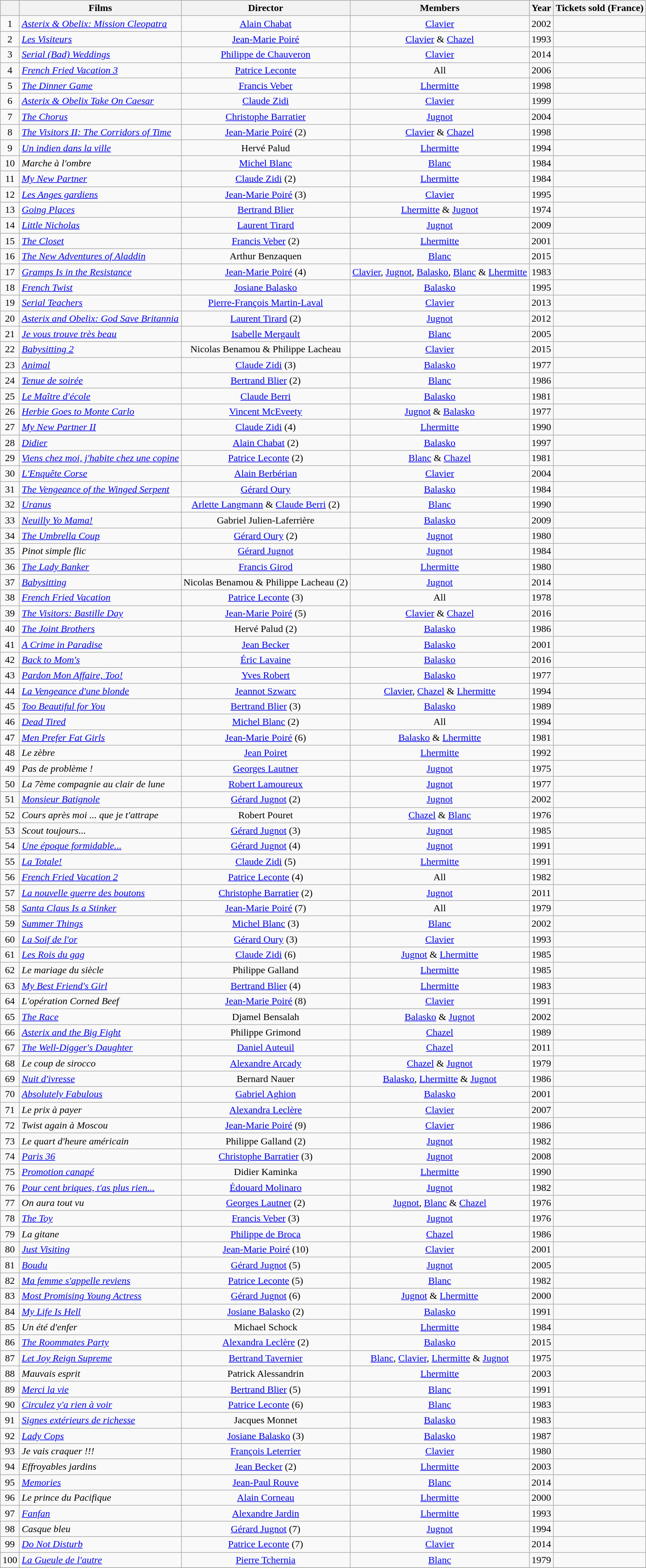<table class="sortable wikitable" style="font-size: 100%">
<tr style="background:#ccc;">
<th></th>
<th>Films</th>
<th>Director</th>
<th>Members</th>
<th>Year</th>
<th>Tickets sold (France)</th>
</tr>
<tr>
<td style="text-align:center;">1</td>
<td><em><a href='#'>Asterix & Obelix: Mission Cleopatra</a></em></td>
<td style="text-align:center;"><a href='#'>Alain Chabat</a></td>
<td style="text-align:center;"><a href='#'>Clavier</a></td>
<td style="text-align:center;">2002</td>
<td style="text-align:center;"></td>
</tr>
<tr>
<td style="text-align:center;">2</td>
<td><em><a href='#'>Les Visiteurs</a></em></td>
<td style="text-align:center;"><a href='#'>Jean-Marie Poiré</a></td>
<td style="text-align:center;"><a href='#'>Clavier</a> & <a href='#'>Chazel</a></td>
<td style="text-align:center;">1993</td>
<td style="text-align:center;"></td>
</tr>
<tr>
<td style="text-align:center;">3</td>
<td><em><a href='#'>Serial (Bad) Weddings</a></em></td>
<td style="text-align:center;"><a href='#'>Philippe de Chauveron</a></td>
<td style="text-align:center;"><a href='#'>Clavier</a></td>
<td style="text-align:center;">2014</td>
<td style="text-align:center;"></td>
</tr>
<tr>
<td style="text-align:center;">4</td>
<td><em><a href='#'>French Fried Vacation 3</a></em></td>
<td style="text-align:center;"><a href='#'>Patrice Leconte</a></td>
<td style="text-align:center;">All</td>
<td style="text-align:center;">2006</td>
<td style="text-align:center;"></td>
</tr>
<tr>
<td style="text-align:center;">5</td>
<td><em><a href='#'>The Dinner Game</a></em></td>
<td style="text-align:center;"><a href='#'>Francis Veber</a></td>
<td style="text-align:center;"><a href='#'>Lhermitte</a></td>
<td style="text-align:center;">1998</td>
<td style="text-align:center;"></td>
</tr>
<tr>
<td style="text-align:center;">6</td>
<td><em><a href='#'>Asterix & Obelix Take On Caesar</a></em></td>
<td style="text-align:center;"><a href='#'>Claude Zidi</a></td>
<td style="text-align:center;"><a href='#'>Clavier</a></td>
<td style="text-align:center;">1999</td>
<td style="text-align:center;"></td>
</tr>
<tr>
<td style="text-align:center;">7</td>
<td><em><a href='#'>The Chorus</a></em></td>
<td style="text-align:center;"><a href='#'>Christophe Barratier</a></td>
<td style="text-align:center;"><a href='#'>Jugnot</a></td>
<td style="text-align:center;">2004</td>
<td style="text-align:center;"></td>
</tr>
<tr>
<td style="text-align:center;">8</td>
<td><em><a href='#'>The Visitors II: The Corridors of Time</a></em></td>
<td style="text-align:center;"><a href='#'>Jean-Marie Poiré</a> (2)</td>
<td style="text-align:center;"><a href='#'>Clavier</a> & <a href='#'>Chazel</a></td>
<td style="text-align:center;">1998</td>
<td style="text-align:center;"></td>
</tr>
<tr>
<td style="text-align:center;">9</td>
<td><em><a href='#'>Un indien dans la ville</a></em></td>
<td style="text-align:center;">Hervé Palud</td>
<td style="text-align:center;"><a href='#'>Lhermitte</a></td>
<td style="text-align:center;">1994</td>
<td style="text-align:center;"></td>
</tr>
<tr>
<td style="text-align:center;">10</td>
<td><em>Marche à l'ombre</em></td>
<td style="text-align:center;"><a href='#'>Michel Blanc</a></td>
<td style="text-align:center;"><a href='#'>Blanc</a></td>
<td style="text-align:center;">1984</td>
<td style="text-align:center;"></td>
</tr>
<tr>
<td style="text-align:center;">11</td>
<td><em><a href='#'>My New Partner</a></em></td>
<td style="text-align:center;"><a href='#'>Claude Zidi</a> (2)</td>
<td style="text-align:center;"><a href='#'>Lhermitte</a></td>
<td style="text-align:center;">1984</td>
<td style="text-align:center;"></td>
</tr>
<tr>
<td style="text-align:center;">12</td>
<td><em><a href='#'>Les Anges gardiens</a></em></td>
<td style="text-align:center;"><a href='#'>Jean-Marie Poiré</a> (3)</td>
<td style="text-align:center;"><a href='#'>Clavier</a></td>
<td style="text-align:center;">1995</td>
<td style="text-align:center;"></td>
</tr>
<tr>
<td style="text-align:center;">13</td>
<td><em><a href='#'>Going Places</a></em></td>
<td style="text-align:center;"><a href='#'>Bertrand Blier</a></td>
<td style="text-align:center;"><a href='#'>Lhermitte</a> & <a href='#'>Jugnot</a></td>
<td style="text-align:center;">1974</td>
<td style="text-align:center;"></td>
</tr>
<tr>
<td style="text-align:center;">14</td>
<td><em><a href='#'>Little Nicholas</a></em></td>
<td style="text-align:center;"><a href='#'>Laurent Tirard</a></td>
<td style="text-align:center;"><a href='#'>Jugnot</a></td>
<td style="text-align:center;">2009</td>
<td style="text-align:center;"></td>
</tr>
<tr>
<td style="text-align:center;">15</td>
<td><em><a href='#'>The Closet</a></em></td>
<td style="text-align:center;"><a href='#'>Francis Veber</a> (2)</td>
<td style="text-align:center;"><a href='#'>Lhermitte</a></td>
<td style="text-align:center;">2001</td>
<td style="text-align:center;"></td>
</tr>
<tr>
<td style="text-align:center;">16</td>
<td><em><a href='#'>The New Adventures of Aladdin</a></em></td>
<td style="text-align:center;">Arthur Benzaquen</td>
<td style="text-align:center;"><a href='#'>Blanc</a></td>
<td style="text-align:center;">2015</td>
<td style="text-align:center;"></td>
</tr>
<tr>
<td style="text-align:center;">17</td>
<td><em><a href='#'>Gramps Is in the Resistance</a></em></td>
<td style="text-align:center;"><a href='#'>Jean-Marie Poiré</a> (4)</td>
<td style="text-align:center;"><a href='#'>Clavier</a>, <a href='#'>Jugnot</a>, <a href='#'>Balasko</a>, <a href='#'>Blanc</a> & <a href='#'>Lhermitte</a></td>
<td style="text-align:center;">1983</td>
<td style="text-align:center;"></td>
</tr>
<tr>
<td style="text-align:center;">18</td>
<td><em><a href='#'>French Twist</a></em></td>
<td style="text-align:center;"><a href='#'>Josiane Balasko</a></td>
<td style="text-align:center;"><a href='#'>Balasko</a></td>
<td style="text-align:center;">1995</td>
<td style="text-align:center;"></td>
</tr>
<tr>
<td style="text-align:center;">19</td>
<td><em><a href='#'>Serial Teachers</a></em></td>
<td style="text-align:center;"><a href='#'>Pierre-François Martin-Laval</a></td>
<td style="text-align:center;"><a href='#'>Clavier</a></td>
<td style="text-align:center;">2013</td>
<td style="text-align:center;"></td>
</tr>
<tr>
<td style="text-align:center;">20</td>
<td><em><a href='#'>Asterix and Obelix: God Save Britannia</a></em></td>
<td style="text-align:center;"><a href='#'>Laurent Tirard</a> (2)</td>
<td style="text-align:center;"><a href='#'>Jugnot</a></td>
<td style="text-align:center;">2012</td>
<td style="text-align:center;"></td>
</tr>
<tr>
<td style="text-align:center;">21</td>
<td><em><a href='#'>Je vous trouve très beau</a></em></td>
<td style="text-align:center;"><a href='#'>Isabelle Mergault</a></td>
<td style="text-align:center;"><a href='#'>Blanc</a></td>
<td style="text-align:center;">2005</td>
<td style="text-align:center;"></td>
</tr>
<tr>
<td style="text-align:center;">22</td>
<td><em><a href='#'>Babysitting 2</a></em></td>
<td style="text-align:center;">Nicolas Benamou & Philippe Lacheau</td>
<td style="text-align:center;"><a href='#'>Clavier</a></td>
<td style="text-align:center;">2015</td>
<td style="text-align:center;"></td>
</tr>
<tr>
<td style="text-align:center;">23</td>
<td><em><a href='#'>Animal</a></em></td>
<td style="text-align:center;"><a href='#'>Claude Zidi</a> (3)</td>
<td style="text-align:center;"><a href='#'>Balasko</a></td>
<td style="text-align:center;">1977</td>
<td style="text-align:center;"></td>
</tr>
<tr>
<td style="text-align:center;">24</td>
<td><em><a href='#'>Tenue de soirée</a></em></td>
<td style="text-align:center;"><a href='#'>Bertrand Blier</a> (2)</td>
<td style="text-align:center;"><a href='#'>Blanc</a></td>
<td style="text-align:center;">1986</td>
<td style="text-align:center;"></td>
</tr>
<tr>
<td style="text-align:center;">25</td>
<td><em><a href='#'>Le Maître d'école</a></em></td>
<td style="text-align:center;"><a href='#'>Claude Berri</a></td>
<td style="text-align:center;"><a href='#'>Balasko</a></td>
<td style="text-align:center;">1981</td>
<td style="text-align:center;"></td>
</tr>
<tr>
<td style="text-align:center;">26</td>
<td><em><a href='#'>Herbie Goes to Monte Carlo</a></em></td>
<td style="text-align:center;"><a href='#'>Vincent McEveety</a></td>
<td style="text-align:center;"><a href='#'>Jugnot</a> & <a href='#'>Balasko</a></td>
<td style="text-align:center;">1977</td>
<td style="text-align:center;"></td>
</tr>
<tr>
<td style="text-align:center;">27</td>
<td><em><a href='#'>My New Partner II</a></em></td>
<td style="text-align:center;"><a href='#'>Claude Zidi</a> (4)</td>
<td style="text-align:center;"><a href='#'>Lhermitte</a></td>
<td style="text-align:center;">1990</td>
<td style="text-align:center;"></td>
</tr>
<tr>
<td style="text-align:center;">28</td>
<td><em><a href='#'>Didier</a></em></td>
<td style="text-align:center;"><a href='#'>Alain Chabat</a> (2)</td>
<td style="text-align:center;"><a href='#'>Balasko</a></td>
<td style="text-align:center;">1997</td>
<td style="text-align:center;"></td>
</tr>
<tr>
<td style="text-align:center;">29</td>
<td><em><a href='#'>Viens chez moi, j'habite chez une copine</a></em></td>
<td style="text-align:center;"><a href='#'>Patrice Leconte</a> (2)</td>
<td style="text-align:center;"><a href='#'>Blanc</a> & <a href='#'>Chazel</a></td>
<td style="text-align:center;">1981</td>
<td style="text-align:center;"></td>
</tr>
<tr>
<td style="text-align:center;">30</td>
<td><em><a href='#'>L'Enquête Corse</a></em></td>
<td style="text-align:center;"><a href='#'>Alain Berbérian</a></td>
<td style="text-align:center;"><a href='#'>Clavier</a></td>
<td style="text-align:center;">2004</td>
<td style="text-align:center;"></td>
</tr>
<tr>
<td style="text-align:center;">31</td>
<td><em><a href='#'>The Vengeance of the Winged Serpent</a></em></td>
<td style="text-align:center;"><a href='#'>Gérard Oury</a></td>
<td style="text-align:center;"><a href='#'>Balasko</a></td>
<td style="text-align:center;">1984</td>
<td style="text-align:center;"></td>
</tr>
<tr>
<td style="text-align:center;">32</td>
<td><em><a href='#'>Uranus</a></em></td>
<td style="text-align:center;"><a href='#'>Arlette Langmann</a> & <a href='#'>Claude Berri</a> (2)</td>
<td style="text-align:center;"><a href='#'>Blanc</a></td>
<td style="text-align:center;">1990</td>
<td style="text-align:center;"></td>
</tr>
<tr>
<td style="text-align:center;">33</td>
<td><em><a href='#'>Neuilly Yo Mama!</a></em></td>
<td style="text-align:center;">Gabriel Julien-Laferrière</td>
<td style="text-align:center;"><a href='#'>Balasko</a></td>
<td style="text-align:center;">2009</td>
<td style="text-align:center;"></td>
</tr>
<tr>
<td style="text-align:center;">34</td>
<td><em><a href='#'>The Umbrella Coup</a></em></td>
<td style="text-align:center;"><a href='#'>Gérard Oury</a> (2)</td>
<td style="text-align:center;"><a href='#'>Jugnot</a></td>
<td style="text-align:center;">1980</td>
<td style="text-align:center;"></td>
</tr>
<tr>
<td style="text-align:center;">35</td>
<td><em>Pinot simple flic</em></td>
<td style="text-align:center;"><a href='#'>Gérard Jugnot</a></td>
<td style="text-align:center;"><a href='#'>Jugnot</a></td>
<td style="text-align:center;">1984</td>
<td style="text-align:center;"></td>
</tr>
<tr>
<td style="text-align:center;">36</td>
<td><em><a href='#'>The Lady Banker</a></em></td>
<td style="text-align:center;"><a href='#'>Francis Girod</a></td>
<td style="text-align:center;"><a href='#'>Lhermitte</a></td>
<td style="text-align:center;">1980</td>
<td style="text-align:center;"></td>
</tr>
<tr>
<td style="text-align:center;">37</td>
<td><em><a href='#'>Babysitting</a></em></td>
<td style="text-align:center;">Nicolas Benamou & Philippe Lacheau (2)</td>
<td style="text-align:center;"><a href='#'>Jugnot</a></td>
<td style="text-align:center;">2014</td>
<td style="text-align:center;"></td>
</tr>
<tr>
<td style="text-align:center;">38</td>
<td><em><a href='#'>French Fried Vacation</a></em></td>
<td style="text-align:center;"><a href='#'>Patrice Leconte</a> (3)</td>
<td style="text-align:center;">All</td>
<td style="text-align:center;">1978</td>
<td style="text-align:center;"></td>
</tr>
<tr>
<td style="text-align:center;">39</td>
<td><em><a href='#'>The Visitors: Bastille Day</a></em></td>
<td style="text-align:center;"><a href='#'>Jean-Marie Poiré</a> (5)</td>
<td style="text-align:center;"><a href='#'>Clavier</a> & <a href='#'>Chazel</a></td>
<td style="text-align:center;">2016</td>
<td style="text-align:center;"></td>
</tr>
<tr>
<td style="text-align:center;">40</td>
<td><em><a href='#'>The Joint Brothers</a></em></td>
<td style="text-align:center;">Hervé Palud (2)</td>
<td style="text-align:center;"><a href='#'>Balasko</a></td>
<td style="text-align:center;">1986</td>
<td style="text-align:center;"></td>
</tr>
<tr>
<td style="text-align:center;">41</td>
<td><em><a href='#'>A Crime in Paradise</a></em></td>
<td style="text-align:center;"><a href='#'>Jean Becker</a></td>
<td style="text-align:center;"><a href='#'>Balasko</a></td>
<td style="text-align:center;">2001</td>
<td style="text-align:center;"></td>
</tr>
<tr>
<td style="text-align:center;">42</td>
<td><em><a href='#'>Back to Mom's</a></em></td>
<td style="text-align:center;"><a href='#'>Éric Lavaine</a></td>
<td style="text-align:center;"><a href='#'>Balasko</a></td>
<td style="text-align:center;">2016</td>
<td style="text-align:center;"></td>
</tr>
<tr>
<td style="text-align:center;">43</td>
<td><em><a href='#'>Pardon Mon Affaire, Too!</a></em></td>
<td style="text-align:center;"><a href='#'>Yves Robert</a></td>
<td style="text-align:center;"><a href='#'>Balasko</a></td>
<td style="text-align:center;">1977</td>
<td style="text-align:center;"></td>
</tr>
<tr>
<td style="text-align:center;">44</td>
<td><em><a href='#'>La Vengeance d'une blonde</a></em></td>
<td style="text-align:center;"><a href='#'>Jeannot Szwarc</a></td>
<td style="text-align:center;"><a href='#'>Clavier</a>, <a href='#'>Chazel</a> & <a href='#'>Lhermitte</a></td>
<td style="text-align:center;">1994</td>
<td style="text-align:center;"></td>
</tr>
<tr>
<td style="text-align:center;">45</td>
<td><em><a href='#'>Too Beautiful for You</a></em></td>
<td style="text-align:center;"><a href='#'>Bertrand Blier</a> (3)</td>
<td style="text-align:center;"><a href='#'>Balasko</a></td>
<td style="text-align:center;">1989</td>
<td style="text-align:center;"></td>
</tr>
<tr>
<td style="text-align:center;">46</td>
<td><em><a href='#'>Dead Tired</a></em></td>
<td style="text-align:center;"><a href='#'>Michel Blanc</a> (2)</td>
<td style="text-align:center;">All</td>
<td style="text-align:center;">1994</td>
<td style="text-align:center;"></td>
</tr>
<tr>
<td style="text-align:center;">47</td>
<td><em><a href='#'>Men Prefer Fat Girls</a></em></td>
<td style="text-align:center;"><a href='#'>Jean-Marie Poiré</a> (6)</td>
<td style="text-align:center;"><a href='#'>Balasko</a> & <a href='#'>Lhermitte</a></td>
<td style="text-align:center;">1981</td>
<td style="text-align:center;"></td>
</tr>
<tr>
<td style="text-align:center;">48</td>
<td><em>Le zèbre</em></td>
<td style="text-align:center;"><a href='#'>Jean Poiret</a></td>
<td style="text-align:center;"><a href='#'>Lhermitte</a></td>
<td style="text-align:center;">1992</td>
<td style="text-align:center;"></td>
</tr>
<tr>
<td style="text-align:center;">49</td>
<td><em>Pas de problème !</em></td>
<td style="text-align:center;"><a href='#'>Georges Lautner</a></td>
<td style="text-align:center;"><a href='#'>Jugnot</a></td>
<td style="text-align:center;">1975</td>
<td style="text-align:center;"></td>
</tr>
<tr>
<td style="text-align:center;">50</td>
<td><em>La 7ème compagnie au clair de lune</em></td>
<td style="text-align:center;"><a href='#'>Robert Lamoureux</a></td>
<td style="text-align:center;"><a href='#'>Jugnot</a></td>
<td style="text-align:center;">1977</td>
<td style="text-align:center;"></td>
</tr>
<tr>
<td style="text-align:center;">51</td>
<td><em><a href='#'>Monsieur Batignole</a></em></td>
<td style="text-align:center;"><a href='#'>Gérard Jugnot</a> (2)</td>
<td style="text-align:center;"><a href='#'>Jugnot</a></td>
<td style="text-align:center;">2002</td>
<td style="text-align:center;"></td>
</tr>
<tr>
<td style="text-align:center;">52</td>
<td><em>Cours après moi ... que je t'attrape</em></td>
<td style="text-align:center;">Robert Pouret</td>
<td style="text-align:center;"><a href='#'>Chazel</a> & <a href='#'>Blanc</a></td>
<td style="text-align:center;">1976</td>
<td style="text-align:center;"></td>
</tr>
<tr>
<td style="text-align:center;">53</td>
<td><em>Scout toujours...</em></td>
<td style="text-align:center;"><a href='#'>Gérard Jugnot</a> (3)</td>
<td style="text-align:center;"><a href='#'>Jugnot</a></td>
<td style="text-align:center;">1985</td>
<td style="text-align:center;"></td>
</tr>
<tr>
<td style="text-align:center;">54</td>
<td><em><a href='#'>Une époque formidable...</a></em></td>
<td style="text-align:center;"><a href='#'>Gérard Jugnot</a> (4)</td>
<td style="text-align:center;"><a href='#'>Jugnot</a></td>
<td style="text-align:center;">1991</td>
<td style="text-align:center;"></td>
</tr>
<tr>
<td style="text-align:center;">55</td>
<td><em><a href='#'>La Totale!</a></em></td>
<td style="text-align:center;"><a href='#'>Claude Zidi</a> (5)</td>
<td style="text-align:center;"><a href='#'>Lhermitte</a></td>
<td style="text-align:center;">1991</td>
<td style="text-align:center;"></td>
</tr>
<tr>
<td style="text-align:center;">56</td>
<td><em><a href='#'>French Fried Vacation 2</a></em></td>
<td style="text-align:center;"><a href='#'>Patrice Leconte</a> (4)</td>
<td style="text-align:center;">All</td>
<td style="text-align:center;">1982</td>
<td style="text-align:center;"></td>
</tr>
<tr>
<td style="text-align:center;">57</td>
<td><em><a href='#'>La nouvelle guerre des boutons</a></em></td>
<td style="text-align:center;"><a href='#'>Christophe Barratier</a> (2)</td>
<td style="text-align:center;"><a href='#'>Jugnot</a></td>
<td style="text-align:center;">2011</td>
<td style="text-align:center;"></td>
</tr>
<tr>
<td style="text-align:center;">58</td>
<td><em><a href='#'>Santa Claus Is a Stinker</a></em></td>
<td style="text-align:center;"><a href='#'>Jean-Marie Poiré</a> (7)</td>
<td style="text-align:center;">All</td>
<td style="text-align:center;">1979</td>
<td style="text-align:center;"></td>
</tr>
<tr>
<td style="text-align:center;">59</td>
<td><em><a href='#'>Summer Things</a></em></td>
<td style="text-align:center;"><a href='#'>Michel Blanc</a> (3)</td>
<td style="text-align:center;"><a href='#'>Blanc</a></td>
<td style="text-align:center;">2002</td>
<td style="text-align:center;"></td>
</tr>
<tr>
<td style="text-align:center;">60</td>
<td><em><a href='#'>La Soif de l'or</a></em></td>
<td style="text-align:center;"><a href='#'>Gérard Oury</a> (3)</td>
<td style="text-align:center;"><a href='#'>Clavier</a></td>
<td style="text-align:center;">1993</td>
<td style="text-align:center;"></td>
</tr>
<tr>
<td style="text-align:center;">61</td>
<td><em><a href='#'>Les Rois du gag</a></em></td>
<td style="text-align:center;"><a href='#'>Claude Zidi</a> (6)</td>
<td style="text-align:center;"><a href='#'>Jugnot</a> & <a href='#'>Lhermitte</a></td>
<td style="text-align:center;">1985</td>
<td style="text-align:center;"></td>
</tr>
<tr>
<td style="text-align:center;">62</td>
<td><em>Le mariage du siècle</em></td>
<td style="text-align:center;">Philippe Galland</td>
<td style="text-align:center;"><a href='#'>Lhermitte</a></td>
<td style="text-align:center;">1985</td>
<td style="text-align:center;"></td>
</tr>
<tr>
<td style="text-align:center;">63</td>
<td><em><a href='#'>My Best Friend's Girl</a></em></td>
<td style="text-align:center;"><a href='#'>Bertrand Blier</a> (4)</td>
<td style="text-align:center;"><a href='#'>Lhermitte</a></td>
<td style="text-align:center;">1983</td>
<td style="text-align:center;"></td>
</tr>
<tr>
<td style="text-align:center;">64</td>
<td><em>L'opération Corned Beef</em></td>
<td style="text-align:center;"><a href='#'>Jean-Marie Poiré</a> (8)</td>
<td style="text-align:center;"><a href='#'>Clavier</a></td>
<td style="text-align:center;">1991</td>
<td style="text-align:center;"></td>
</tr>
<tr>
<td style="text-align:center;">65</td>
<td><em><a href='#'>The Race</a></em></td>
<td style="text-align:center;">Djamel Bensalah</td>
<td style="text-align:center;"><a href='#'>Balasko</a> & <a href='#'>Jugnot</a></td>
<td style="text-align:center;">2002</td>
<td style="text-align:center;"></td>
</tr>
<tr>
<td style="text-align:center;">66</td>
<td><em><a href='#'>Asterix and the Big Fight</a></em></td>
<td style="text-align:center;">Philippe Grimond</td>
<td style="text-align:center;"><a href='#'>Chazel</a></td>
<td style="text-align:center;">1989</td>
<td style="text-align:center;"></td>
</tr>
<tr>
<td style="text-align:center;">67</td>
<td><em><a href='#'>The Well-Digger's Daughter</a></em></td>
<td style="text-align:center;"><a href='#'>Daniel Auteuil</a></td>
<td style="text-align:center;"><a href='#'>Chazel</a></td>
<td style="text-align:center;">2011</td>
<td style="text-align:center;"></td>
</tr>
<tr>
<td style="text-align:center;">68</td>
<td><em>Le coup de sirocco</em></td>
<td style="text-align:center;"><a href='#'>Alexandre Arcady</a></td>
<td style="text-align:center;"><a href='#'>Chazel</a> & <a href='#'>Jugnot</a></td>
<td style="text-align:center;">1979</td>
<td style="text-align:center;"></td>
</tr>
<tr>
<td style="text-align:center;">69</td>
<td><em><a href='#'>Nuit d'ivresse</a></em></td>
<td style="text-align:center;">Bernard Nauer</td>
<td style="text-align:center;"><a href='#'>Balasko</a>, <a href='#'>Lhermitte</a> & <a href='#'>Jugnot</a></td>
<td style="text-align:center;">1986</td>
<td style="text-align:center;"></td>
</tr>
<tr>
<td style="text-align:center;">70</td>
<td><em><a href='#'>Absolutely Fabulous</a></em></td>
<td style="text-align:center;"><a href='#'>Gabriel Aghion</a></td>
<td style="text-align:center;"><a href='#'>Balasko</a></td>
<td style="text-align:center;">2001</td>
<td style="text-align:center;"></td>
</tr>
<tr>
<td style="text-align:center;">71</td>
<td><em>Le prix à payer</em></td>
<td style="text-align:center;"><a href='#'>Alexandra Leclère</a></td>
<td style="text-align:center;"><a href='#'>Clavier</a></td>
<td style="text-align:center;">2007</td>
<td style="text-align:center;"></td>
</tr>
<tr>
<td style="text-align:center;">72</td>
<td><em>Twist again à Moscou</em></td>
<td style="text-align:center;"><a href='#'>Jean-Marie Poiré</a> (9)</td>
<td style="text-align:center;"><a href='#'>Clavier</a></td>
<td style="text-align:center;">1986</td>
<td style="text-align:center;"></td>
</tr>
<tr>
<td style="text-align:center;">73</td>
<td><em>Le quart d'heure américain</em></td>
<td style="text-align:center;">Philippe Galland (2)</td>
<td style="text-align:center;"><a href='#'>Jugnot</a></td>
<td style="text-align:center;">1982</td>
<td style="text-align:center;"></td>
</tr>
<tr>
<td style="text-align:center;">74</td>
<td><em><a href='#'>Paris 36</a></em></td>
<td style="text-align:center;"><a href='#'>Christophe Barratier</a> (3)</td>
<td style="text-align:center;"><a href='#'>Jugnot</a></td>
<td style="text-align:center;">2008</td>
<td style="text-align:center;"></td>
</tr>
<tr>
<td style="text-align:center;">75</td>
<td><em><a href='#'>Promotion canapé</a></em></td>
<td style="text-align:center;">Didier Kaminka</td>
<td style="text-align:center;"><a href='#'>Lhermitte</a></td>
<td style="text-align:center;">1990</td>
<td style="text-align:center;"></td>
</tr>
<tr>
<td style="text-align:center;">76</td>
<td><em><a href='#'>Pour cent briques, t'as plus rien...</a></em></td>
<td style="text-align:center;"><a href='#'>Édouard Molinaro</a></td>
<td style="text-align:center;"><a href='#'>Jugnot</a></td>
<td style="text-align:center;">1982</td>
<td style="text-align:center;"></td>
</tr>
<tr>
<td style="text-align:center;">77</td>
<td><em>On aura tout vu</em></td>
<td style="text-align:center;"><a href='#'>Georges Lautner</a> (2)</td>
<td style="text-align:center;"><a href='#'>Jugnot</a>, <a href='#'>Blanc</a> & <a href='#'>Chazel</a></td>
<td style="text-align:center;">1976</td>
<td style="text-align:center;"></td>
</tr>
<tr>
<td style="text-align:center;">78</td>
<td><em><a href='#'>The Toy</a></em></td>
<td style="text-align:center;"><a href='#'>Francis Veber</a> (3)</td>
<td style="text-align:center;"><a href='#'>Jugnot</a></td>
<td style="text-align:center;">1976</td>
<td style="text-align:center;"></td>
</tr>
<tr>
<td style="text-align:center;">79</td>
<td><em>La gitane</em></td>
<td style="text-align:center;"><a href='#'>Philippe de Broca</a></td>
<td style="text-align:center;"><a href='#'>Chazel</a></td>
<td style="text-align:center;">1986</td>
<td style="text-align:center;"></td>
</tr>
<tr>
<td style="text-align:center;">80</td>
<td><em><a href='#'>Just Visiting</a></em></td>
<td style="text-align:center;"><a href='#'>Jean-Marie Poiré</a> (10)</td>
<td style="text-align:center;"><a href='#'>Clavier</a></td>
<td style="text-align:center;">2001</td>
<td style="text-align:center;"></td>
</tr>
<tr>
<td style="text-align:center;">81</td>
<td><em><a href='#'>Boudu</a></em></td>
<td style="text-align:center;"><a href='#'>Gérard Jugnot</a> (5)</td>
<td style="text-align:center;"><a href='#'>Jugnot</a></td>
<td style="text-align:center;">2005</td>
<td style="text-align:center;"></td>
</tr>
<tr>
<td style="text-align:center;">82</td>
<td><em><a href='#'>Ma femme s'appelle reviens</a></em></td>
<td style="text-align:center;"><a href='#'>Patrice Leconte</a> (5)</td>
<td style="text-align:center;"><a href='#'>Blanc</a></td>
<td style="text-align:center;">1982</td>
<td style="text-align:center;"></td>
</tr>
<tr>
<td style="text-align:center;">83</td>
<td><em><a href='#'>Most Promising Young Actress</a></em></td>
<td style="text-align:center;"><a href='#'>Gérard Jugnot</a> (6)</td>
<td style="text-align:center;"><a href='#'>Jugnot</a> & <a href='#'>Lhermitte</a></td>
<td style="text-align:center;">2000</td>
<td style="text-align:center;"></td>
</tr>
<tr>
<td style="text-align:center;">84</td>
<td><em><a href='#'>My Life Is Hell</a></em></td>
<td style="text-align:center;"><a href='#'>Josiane Balasko</a> (2)</td>
<td style="text-align:center;"><a href='#'>Balasko</a></td>
<td style="text-align:center;">1991</td>
<td style="text-align:center;"></td>
</tr>
<tr>
<td style="text-align:center;">85</td>
<td><em>Un été d'enfer</em></td>
<td style="text-align:center;">Michael Schock</td>
<td style="text-align:center;"><a href='#'>Lhermitte</a></td>
<td style="text-align:center;">1984</td>
<td style="text-align:center;"></td>
</tr>
<tr>
<td style="text-align:center;">86</td>
<td><em><a href='#'>The Roommates Party</a></em></td>
<td style="text-align:center;"><a href='#'>Alexandra Leclère</a> (2)</td>
<td style="text-align:center;"><a href='#'>Balasko</a></td>
<td style="text-align:center;">2015</td>
<td style="text-align:center;"></td>
</tr>
<tr>
<td style="text-align:center;">87</td>
<td><em><a href='#'>Let Joy Reign Supreme</a></em></td>
<td style="text-align:center;"><a href='#'>Bertrand Tavernier</a></td>
<td style="text-align:center;"><a href='#'>Blanc</a>, <a href='#'>Clavier</a>, <a href='#'>Lhermitte</a> & <a href='#'>Jugnot</a></td>
<td style="text-align:center;">1975</td>
<td style="text-align:center;"></td>
</tr>
<tr>
<td style="text-align:center;">88</td>
<td><em>Mauvais esprit</em></td>
<td style="text-align:center;">Patrick Alessandrin</td>
<td style="text-align:center;"><a href='#'>Lhermitte</a></td>
<td style="text-align:center;">2003</td>
<td style="text-align:center;"></td>
</tr>
<tr>
<td style="text-align:center;">89</td>
<td><em><a href='#'>Merci la vie</a></em></td>
<td style="text-align:center;"><a href='#'>Bertrand Blier</a> (5)</td>
<td style="text-align:center;"><a href='#'>Blanc</a></td>
<td style="text-align:center;">1991</td>
<td style="text-align:center;"></td>
</tr>
<tr>
<td style="text-align:center;">90</td>
<td><em><a href='#'>Circulez y'a rien à voir</a></em></td>
<td style="text-align:center;"><a href='#'>Patrice Leconte</a> (6)</td>
<td style="text-align:center;"><a href='#'>Blanc</a></td>
<td style="text-align:center;">1983</td>
<td style="text-align:center;"></td>
</tr>
<tr>
<td style="text-align:center;">91</td>
<td><em><a href='#'>Signes extérieurs de richesse</a></em></td>
<td style="text-align:center;">Jacques Monnet</td>
<td style="text-align:center;"><a href='#'>Balasko</a></td>
<td style="text-align:center;">1983</td>
<td style="text-align:center;"></td>
</tr>
<tr>
<td style="text-align:center;">92</td>
<td><em><a href='#'>Lady Cops</a></em></td>
<td style="text-align:center;"><a href='#'>Josiane Balasko</a> (3)</td>
<td style="text-align:center;"><a href='#'>Balasko</a></td>
<td style="text-align:center;">1987</td>
<td style="text-align:center;"></td>
</tr>
<tr>
<td style="text-align:center;">93</td>
<td><em>Je vais craquer !!!</em></td>
<td style="text-align:center;"><a href='#'>François Leterrier</a></td>
<td style="text-align:center;"><a href='#'>Clavier</a></td>
<td style="text-align:center;">1980</td>
<td style="text-align:center;"></td>
</tr>
<tr>
<td style="text-align:center;">94</td>
<td><em>Effroyables jardins</em></td>
<td style="text-align:center;"><a href='#'>Jean Becker</a> (2)</td>
<td style="text-align:center;"><a href='#'>Lhermitte</a></td>
<td style="text-align:center;">2003</td>
<td style="text-align:center;"></td>
</tr>
<tr>
<td style="text-align:center;">95</td>
<td><em><a href='#'>Memories</a></em></td>
<td style="text-align:center;"><a href='#'>Jean-Paul Rouve</a></td>
<td style="text-align:center;"><a href='#'>Blanc</a></td>
<td style="text-align:center;">2014</td>
<td style="text-align:center;"></td>
</tr>
<tr>
<td style="text-align:center;">96</td>
<td><em>Le prince du Pacifique</em></td>
<td style="text-align:center;"><a href='#'>Alain Corneau</a></td>
<td style="text-align:center;"><a href='#'>Lhermitte</a></td>
<td style="text-align:center;">2000</td>
<td style="text-align:center;"></td>
</tr>
<tr>
<td style="text-align:center;">97</td>
<td><em><a href='#'>Fanfan</a></em></td>
<td style="text-align:center;"><a href='#'>Alexandre Jardin</a></td>
<td style="text-align:center;"><a href='#'>Lhermitte</a></td>
<td style="text-align:center;">1993</td>
<td style="text-align:center;"></td>
</tr>
<tr>
<td style="text-align:center;">98</td>
<td><em>Casque bleu</em></td>
<td style="text-align:center;"><a href='#'>Gérard Jugnot</a> (7)</td>
<td style="text-align:center;"><a href='#'>Jugnot</a></td>
<td style="text-align:center;">1994</td>
<td style="text-align:center;"></td>
</tr>
<tr>
<td style="text-align:center;">99</td>
<td><em><a href='#'>Do Not Disturb</a></em></td>
<td style="text-align:center;"><a href='#'>Patrice Leconte</a> (7)</td>
<td style="text-align:center;"><a href='#'>Clavier</a></td>
<td style="text-align:center;">2014</td>
<td style="text-align:center;"></td>
</tr>
<tr>
<td style="text-align:center;">100</td>
<td><em><a href='#'>La Gueule de l'autre</a></em></td>
<td style="text-align:center;"><a href='#'>Pierre Tchernia</a></td>
<td style="text-align:center;"><a href='#'>Blanc</a></td>
<td style="text-align:center;">1979</td>
<td style="text-align:center;"></td>
</tr>
<tr>
</tr>
</table>
